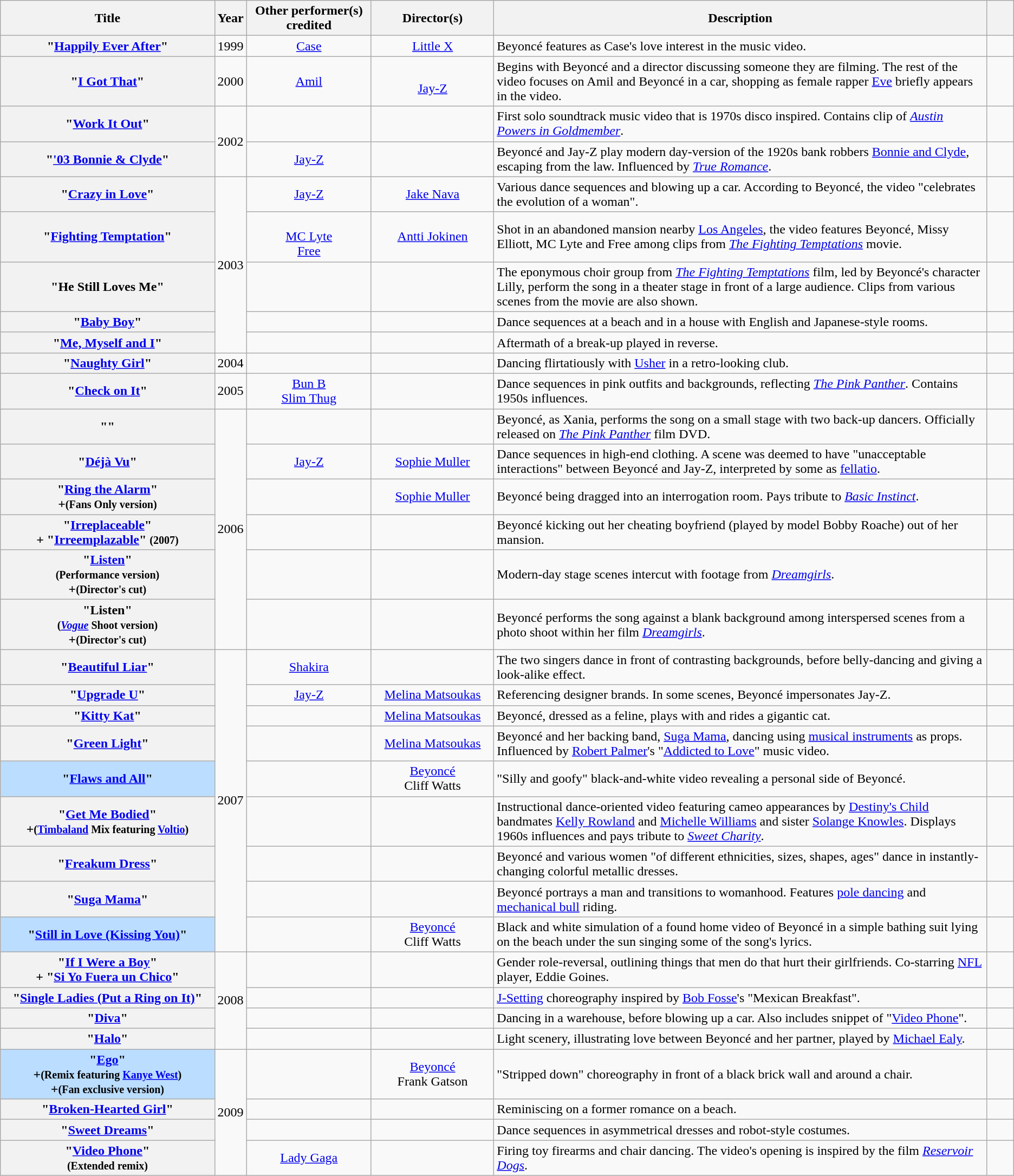<table class="wikitable sortable plainrowheaders" style="text-align:center;">
<tr>
<th scope="col" style="width:18em;">Title</th>
<th scope="col" style="width:2em;">Year</th>
<th scope="col" style="width:10em;">Other performer(s) credited</th>
<th scope="col" style="width:10em;">Director(s)</th>
<th scope="col" style="width:45em;" class="unsortable">Description</th>
<th scope="col" style="width:2em;" class="unsortable"></th>
</tr>
<tr>
<th scope="row">"<a href='#'>Happily Ever After</a>"</th>
<td>1999</td>
<td><a href='#'>Case</a></td>
<td><a href='#'>Little X</a></td>
<td style="text-align:left;">Beyoncé features as Case's love interest in the music video.</td>
<td></td>
</tr>
<tr>
<th scope="row">"<a href='#'>I Got That</a>"</th>
<td>2000</td>
<td><a href='#'>Amil</a></td>
<td><br><a href='#'>Jay-Z</a></td>
<td style="text-align:left;">Begins with Beyoncé and a director discussing someone they are filming. The rest of the video focuses on Amil and Beyoncé in a car, shopping as female rapper <a href='#'>Eve</a> briefly appears in the video.</td>
<td></td>
</tr>
<tr>
<th scope="row">"<a href='#'>Work It Out</a>"</th>
<td rowspan="2">2002</td>
<td></td>
<td></td>
<td style="text-align:left;">First solo soundtrack music video that is 1970s disco inspired. Contains clip of <em><a href='#'>Austin Powers in Goldmember</a></em>.</td>
<td></td>
</tr>
<tr>
<th scope="row">"<a href='#'>'03 Bonnie & Clyde</a>"</th>
<td><a href='#'>Jay-Z</a></td>
<td></td>
<td style="text-align:left;">Beyoncé and Jay-Z play modern day-version of the 1920s bank robbers <a href='#'>Bonnie and Clyde</a>, escaping from the law. Influenced by <em><a href='#'>True Romance</a></em>.</td>
<td></td>
</tr>
<tr>
<th scope="row">"<a href='#'>Crazy in Love</a>"</th>
<td rowspan="5">2003</td>
<td><a href='#'>Jay-Z</a></td>
<td><a href='#'>Jake Nava</a></td>
<td style="text-align:left;">Various dance sequences and blowing up a car. According to Beyoncé, the video "celebrates the evolution of a woman".</td>
<td></td>
</tr>
<tr>
<th scope="row">"<a href='#'>Fighting Temptation</a>"</th>
<td><br><a href='#'>MC Lyte</a><br><a href='#'>Free</a></td>
<td><a href='#'>Antti Jokinen</a></td>
<td style="text-align:left;">Shot in an abandoned mansion nearby <a href='#'>Los Angeles</a>, the video features Beyoncé, Missy Elliott, MC Lyte and Free among clips from <em><a href='#'>The Fighting Temptations</a></em> movie.</td>
<td></td>
</tr>
<tr>
<th scope="row">"He Still Loves Me"</th>
<td></td>
<td></td>
<td style="text-align:left;">The eponymous choir group from <em><a href='#'>The Fighting Temptations</a></em> film, led by Beyoncé's character Lilly, perform the song in a theater stage in front of a large audience. Clips from various scenes from the movie are also shown.</td>
<td></td>
</tr>
<tr>
<th scope="row">"<a href='#'>Baby Boy</a>"</th>
<td></td>
<td></td>
<td style="text-align:left;">Dance sequences at a beach and in a house with English and Japanese-style rooms.</td>
<td></td>
</tr>
<tr>
<th scope="row">"<a href='#'>Me, Myself and I</a>"</th>
<td></td>
<td></td>
<td style="text-align:left;">Aftermath of a break-up played in reverse.</td>
<td></td>
</tr>
<tr>
<th scope="row">"<a href='#'>Naughty Girl</a>"</th>
<td>2004</td>
<td></td>
<td></td>
<td style="text-align:left;">Dancing flirtatiously with <a href='#'>Usher</a> in a retro-looking club.</td>
<td></td>
</tr>
<tr>
<th scope="row">"<a href='#'>Check on It</a>"</th>
<td>2005</td>
<td><a href='#'>Bun B</a><br><a href='#'>Slim Thug</a></td>
<td></td>
<td style="text-align:left;">Dance sequences in pink outfits and backgrounds, reflecting <em><a href='#'>The Pink Panther</a></em>. Contains 1950s influences.</td>
<td><br></td>
</tr>
<tr>
<th scope="row">""</th>
<td rowspan="6">2006</td>
<td></td>
<td></td>
<td style="text-align:left;">Beyoncé, as Xania, performs the song on a small stage with two back-up dancers. Officially released on <em><a href='#'>The Pink Panther</a></em> film DVD.</td>
<td><br></td>
</tr>
<tr>
<th scope="row">"<a href='#'>Déjà Vu</a>"</th>
<td><a href='#'>Jay-Z</a></td>
<td><a href='#'>Sophie Muller</a></td>
<td style="text-align:left;">Dance sequences in high-end clothing. A scene was deemed to have "unacceptable interactions" between Beyoncé and Jay-Z, interpreted by some as <a href='#'>fellatio</a>.</td>
<td><br></td>
</tr>
<tr>
<th scope="row">"<a href='#'>Ring the Alarm</a>"<br>+<small>(Fans Only version)</small></th>
<td></td>
<td><a href='#'>Sophie Muller</a></td>
<td style="text-align:left;">Beyoncé being dragged into an interrogation room. Pays tribute to <em><a href='#'>Basic Instinct</a></em>.</td>
<td><br><br></td>
</tr>
<tr>
<th scope="row">"<a href='#'>Irreplaceable</a>"<br>+ "<a href='#'>Irreemplazable</a>" <small>(2007)</small></th>
<td></td>
<td></td>
<td style="text-align:left;">Beyoncé kicking out her cheating boyfriend (played by model Bobby Roache) out of her mansion.</td>
<td></td>
</tr>
<tr>
<th scope="row">"<a href='#'>Listen</a>" <br><small>(Performance version)</small> <br>+<small>(Director's cut)</small></th>
<td></td>
<td></td>
<td style="text-align:left;">Modern-day stage scenes intercut with footage from <em><a href='#'>Dreamgirls</a></em>.</td>
<td><br></td>
</tr>
<tr>
<th scope="row">"Listen" <br><small>(<em><a href='#'>Vogue</a></em> Shoot version)</small> <br>+<small>(Director's cut)</small></th>
<td></td>
<td></td>
<td style="text-align:left;">Beyoncé performs the song against a blank background among interspersed scenes from a photo shoot within her film <em><a href='#'>Dreamgirls</a></em>.</td>
<td></td>
</tr>
<tr>
<th scope="row">"<a href='#'>Beautiful Liar</a>"</th>
<td rowspan="9">2007</td>
<td><a href='#'>Shakira</a></td>
<td></td>
<td style="text-align:left;">The two singers dance in front of contrasting backgrounds, before belly-dancing and giving a look-alike effect.</td>
<td></td>
</tr>
<tr>
<th scope="row">"<a href='#'>Upgrade U</a>"</th>
<td><a href='#'>Jay-Z</a></td>
<td><a href='#'>Melina Matsoukas</a></td>
<td style="text-align:left;">Referencing designer brands. In some scenes, Beyoncé impersonates Jay-Z.</td>
<td></td>
</tr>
<tr>
<th scope="row">"<a href='#'>Kitty Kat</a>"</th>
<td></td>
<td><a href='#'>Melina Matsoukas</a></td>
<td style="text-align:left;">Beyoncé, dressed as a feline, plays with and rides a gigantic cat.</td>
<td></td>
</tr>
<tr>
<th scope="row">"<a href='#'>Green Light</a>"</th>
<td></td>
<td><a href='#'>Melina Matsoukas</a></td>
<td style="text-align:left;">Beyoncé and her backing band, <a href='#'>Suga Mama</a>, dancing using <a href='#'>musical instruments</a> as props. Influenced by <a href='#'>Robert Palmer</a>'s "<a href='#'>Addicted to Love</a>" music video.</td>
<td></td>
</tr>
<tr>
<th style="background:#bdf;"scope="row">"<a href='#'>Flaws and All</a>"</th>
<td></td>
<td><a href='#'>Beyoncé</a><br>Cliff Watts</td>
<td style="text-align:left;">"Silly and goofy" black-and-white video revealing a personal side of Beyoncé.</td>
<td><br></td>
</tr>
<tr>
<th scope="row">"<a href='#'>Get Me Bodied</a>" <br>+<small>(<a href='#'>Timbaland</a> Mix featuring <a href='#'>Voltio</a>)</small></th>
<td></td>
<td></td>
<td style="text-align:left;">Instructional dance-oriented video featuring cameo appearances by <a href='#'>Destiny's Child</a> bandmates <a href='#'>Kelly Rowland</a> and <a href='#'>Michelle Williams</a> and sister <a href='#'>Solange Knowles</a>. Displays 1960s influences and pays tribute to <em><a href='#'>Sweet Charity</a></em>.</td>
<td></td>
</tr>
<tr>
<th scope="row">"<a href='#'>Freakum Dress</a>"</th>
<td></td>
<td></td>
<td style="text-align:left;">Beyoncé and various women "of different ethnicities, sizes, shapes, ages" dance in instantly-changing colorful metallic dresses.</td>
<td><br></td>
</tr>
<tr>
<th scope="row">"<a href='#'>Suga Mama</a>"</th>
<td></td>
<td></td>
<td style="text-align:left;">Beyoncé portrays a man and transitions to womanhood. Features <a href='#'>pole dancing</a> and <a href='#'>mechanical bull</a> riding.</td>
<td><br></td>
</tr>
<tr>
<th style="background:#bdf;"scope="row">"<a href='#'>Still in Love (Kissing You)</a>"</th>
<td></td>
<td><a href='#'>Beyoncé</a><br>Cliff Watts</td>
<td style="text-align:left;">Black and white simulation of a found home video of Beyoncé in a simple bathing suit lying on the beach under the sun singing some of the song's lyrics.</td>
<td></td>
</tr>
<tr>
<th scope="row">"<a href='#'>If I Were a Boy</a>"<br>+ "<a href='#'>Si Yo Fuera un Chico</a>"</th>
<td rowspan="4">2008</td>
<td></td>
<td></td>
<td style="text-align:left;">Gender role-reversal, outlining things that men do that hurt their girlfriends. Co-starring <a href='#'>NFL</a> player, Eddie Goines.</td>
<td><br><br></td>
</tr>
<tr>
<th scope="row">"<a href='#'>Single Ladies (Put a Ring on It)</a>"</th>
<td></td>
<td></td>
<td style="text-align:left;"><a href='#'>J-Setting</a> choreography inspired by <a href='#'>Bob Fosse</a>'s "Mexican Breakfast".</td>
<td></td>
</tr>
<tr>
<th scope="row">"<a href='#'>Diva</a>"</th>
<td></td>
<td></td>
<td style="text-align:left;">Dancing in a warehouse, before blowing up a car. Also includes snippet of "<a href='#'>Video Phone</a>".</td>
<td></td>
</tr>
<tr>
<th scope="row">"<a href='#'>Halo</a>"<br></th>
<td></td>
<td></td>
<td style="text-align:left;">Light scenery, illustrating love between Beyoncé and her partner, played by <a href='#'>Michael Ealy</a>.</td>
<td><br></td>
</tr>
<tr>
<th style="background:#bdf;"scope="row">"<a href='#'>Ego</a>"<br>+<small>(Remix featuring <a href='#'>Kanye West</a>)</small> <br>+<small>(Fan exclusive version)</small></th>
<td rowspan="4">2009</td>
<td></td>
<td><a href='#'>Beyoncé</a><br>Frank Gatson</td>
<td style="text-align:left;">"Stripped down" choreography in front of a black brick wall and around a chair.</td>
<td><br></td>
</tr>
<tr>
<th scope="row">"<a href='#'>Broken-Hearted Girl</a>"</th>
<td></td>
<td></td>
<td style="text-align:left;">Reminiscing on a former romance on a beach.</td>
<td></td>
</tr>
<tr>
<th scope="row">"<a href='#'>Sweet Dreams</a>"</th>
<td></td>
<td></td>
<td style="text-align:left;">Dance sequences in asymmetrical dresses and robot-style costumes.</td>
<td><br></td>
</tr>
<tr>
<th scope="row">"<a href='#'>Video Phone</a>" <br><small>(Extended remix)</small></th>
<td><a href='#'>Lady Gaga</a></td>
<td></td>
<td style="text-align:left;">Firing toy firearms and chair dancing. The video's opening is inspired by the film <em><a href='#'>Reservoir Dogs</a></em>.</td>
<td></td>
</tr>
</table>
